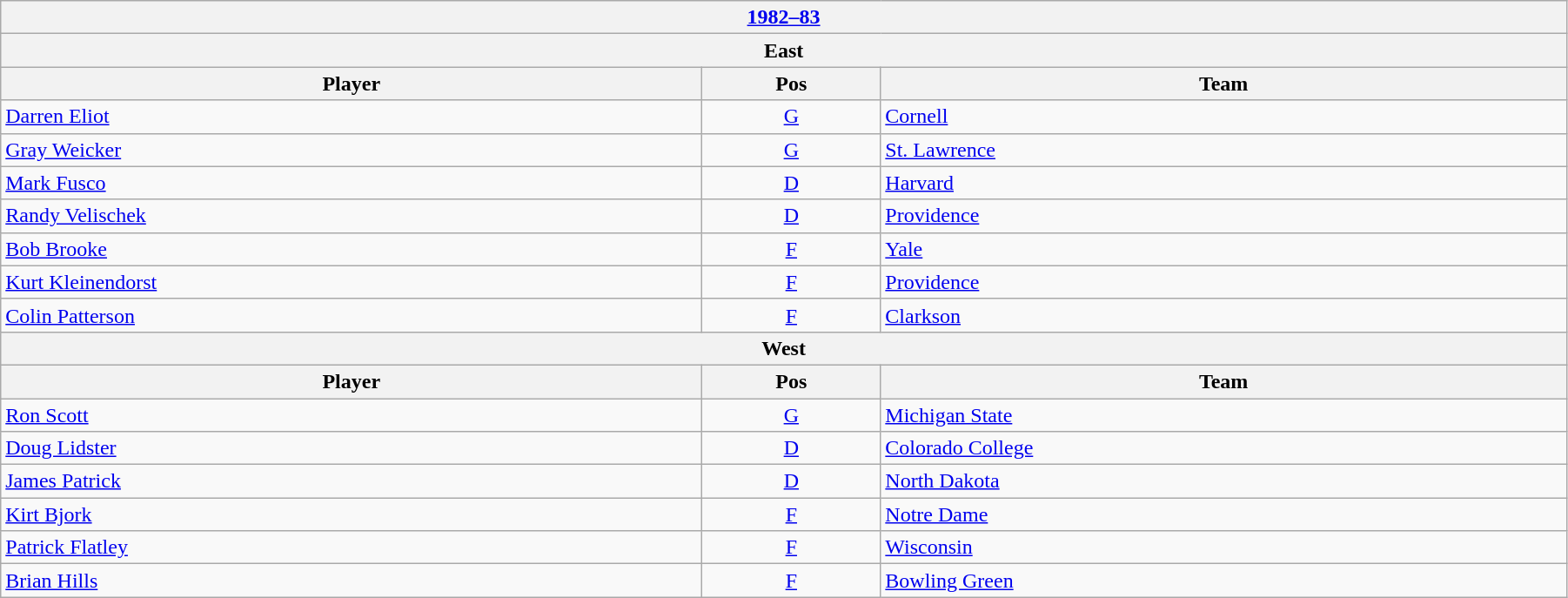<table class="wikitable" width=95%>
<tr>
<th colspan=3><a href='#'>1982–83</a></th>
</tr>
<tr>
<th colspan=3><strong>East</strong></th>
</tr>
<tr>
<th>Player</th>
<th>Pos</th>
<th>Team</th>
</tr>
<tr>
<td><a href='#'>Darren Eliot</a></td>
<td style="text-align:center;"><a href='#'>G</a></td>
<td><a href='#'>Cornell</a></td>
</tr>
<tr>
<td><a href='#'>Gray Weicker</a></td>
<td style="text-align:center;"><a href='#'>G</a></td>
<td><a href='#'>St. Lawrence</a></td>
</tr>
<tr>
<td><a href='#'>Mark Fusco</a></td>
<td style="text-align:center;"><a href='#'>D</a></td>
<td><a href='#'>Harvard</a></td>
</tr>
<tr>
<td><a href='#'>Randy Velischek</a></td>
<td style="text-align:center;"><a href='#'>D</a></td>
<td><a href='#'>Providence</a></td>
</tr>
<tr>
<td><a href='#'>Bob Brooke</a></td>
<td style="text-align:center;"><a href='#'>F</a></td>
<td><a href='#'>Yale</a></td>
</tr>
<tr>
<td><a href='#'>Kurt Kleinendorst</a></td>
<td style="text-align:center;"><a href='#'>F</a></td>
<td><a href='#'>Providence</a></td>
</tr>
<tr>
<td><a href='#'>Colin Patterson</a></td>
<td style="text-align:center;"><a href='#'>F</a></td>
<td><a href='#'>Clarkson</a></td>
</tr>
<tr>
<th colspan=3><strong>West</strong></th>
</tr>
<tr>
<th>Player</th>
<th>Pos</th>
<th>Team</th>
</tr>
<tr>
<td><a href='#'>Ron Scott</a></td>
<td style="text-align:center;"><a href='#'>G</a></td>
<td><a href='#'>Michigan State</a></td>
</tr>
<tr>
<td><a href='#'>Doug Lidster</a></td>
<td style="text-align:center;"><a href='#'>D</a></td>
<td><a href='#'>Colorado College</a></td>
</tr>
<tr>
<td><a href='#'>James Patrick</a></td>
<td style="text-align:center;"><a href='#'>D</a></td>
<td><a href='#'>North Dakota</a></td>
</tr>
<tr>
<td><a href='#'>Kirt Bjork</a></td>
<td style="text-align:center;"><a href='#'>F</a></td>
<td><a href='#'>Notre Dame</a></td>
</tr>
<tr>
<td><a href='#'>Patrick Flatley</a></td>
<td style="text-align:center;"><a href='#'>F</a></td>
<td><a href='#'>Wisconsin</a></td>
</tr>
<tr>
<td><a href='#'>Brian Hills</a></td>
<td style="text-align:center;"><a href='#'>F</a></td>
<td><a href='#'>Bowling Green</a></td>
</tr>
</table>
